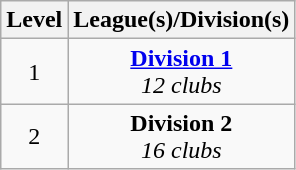<table class="wikitable" style="text-align: center;">
<tr>
<th>Level</th>
<th colspan="12">League(s)/Division(s)</th>
</tr>
<tr>
<td>1</td>
<td colspan="12"><strong><a href='#'>Division 1</a></strong><br><em>12 clubs</em></td>
</tr>
<tr>
<td>2</td>
<td colspan="12"><strong>Division 2</strong><br><em>16 clubs</em></td>
</tr>
</table>
